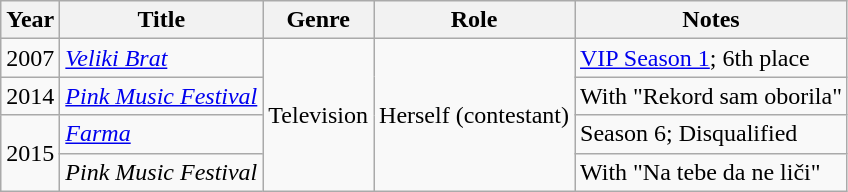<table class="wikitable">
<tr>
<th>Year</th>
<th>Title</th>
<th>Genre</th>
<th>Role</th>
<th>Notes</th>
</tr>
<tr>
<td>2007</td>
<td><em><a href='#'>Veliki Brat</a></em></td>
<td rowspan="4">Television</td>
<td rowspan="4">Herself (contestant)</td>
<td><a href='#'>VIP Season 1</a>; 6th place</td>
</tr>
<tr>
<td>2014</td>
<td><em><a href='#'>Pink Music Festival</a></em></td>
<td>With "Rekord sam oborila"</td>
</tr>
<tr>
<td rowspan="2">2015</td>
<td><em><a href='#'>Farma</a></em></td>
<td>Season 6; Disqualified</td>
</tr>
<tr>
<td><em>Pink Music Festival</em></td>
<td>With "Na tebe da ne liči"</td>
</tr>
</table>
